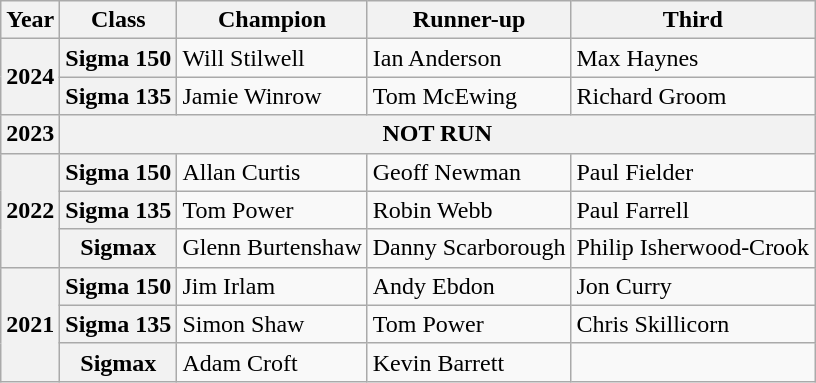<table class="wikitable">
<tr>
<th>Year</th>
<th>Class</th>
<th>Champion</th>
<th>Runner-up</th>
<th>Third</th>
</tr>
<tr>
<th rowspan=2>2024</th>
<th>Sigma 150</th>
<td>Will Stilwell</td>
<td>Ian Anderson</td>
<td>Max Haynes</td>
</tr>
<tr>
<th>Sigma 135</th>
<td>Jamie Winrow</td>
<td>Tom McEwing</td>
<td>Richard Groom</td>
</tr>
<tr>
<th rowspan=1>2023</th>
<th colspan=4>NOT RUN</th>
</tr>
<tr>
<th rowspan=3>2022</th>
<th>Sigma 150</th>
<td>Allan Curtis</td>
<td>Geoff Newman</td>
<td>Paul Fielder</td>
</tr>
<tr>
<th>Sigma 135</th>
<td>Tom Power</td>
<td>Robin Webb</td>
<td>Paul Farrell</td>
</tr>
<tr>
<th>Sigmax</th>
<td>Glenn Burtenshaw</td>
<td>Danny Scarborough</td>
<td>Philip Isherwood-Crook</td>
</tr>
<tr>
<th rowspan=3>2021</th>
<th>Sigma 150</th>
<td>Jim Irlam</td>
<td>Andy Ebdon</td>
<td>Jon Curry</td>
</tr>
<tr>
<th>Sigma 135</th>
<td>Simon Shaw</td>
<td>Tom Power</td>
<td>Chris Skillicorn</td>
</tr>
<tr>
<th>Sigmax</th>
<td>Adam Croft</td>
<td>Kevin Barrett</td>
<td></td>
</tr>
</table>
